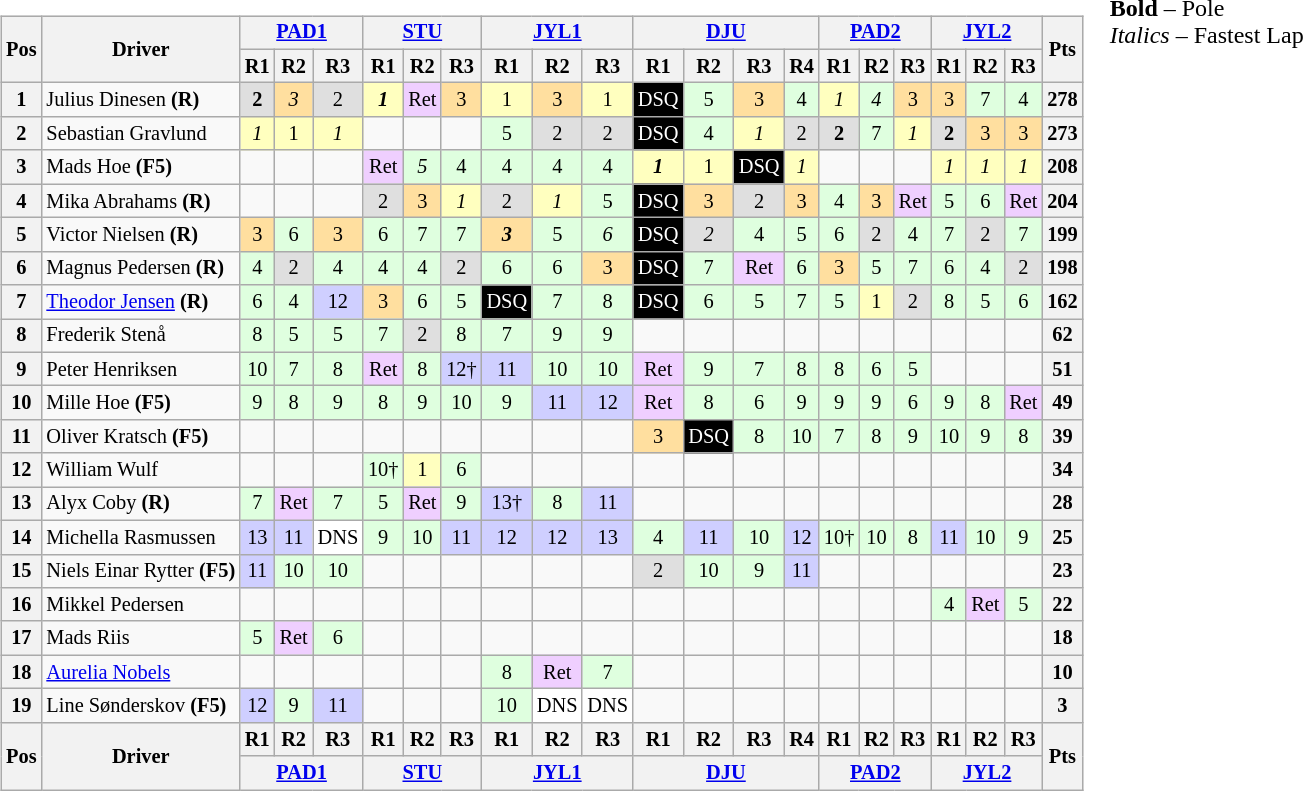<table>
<tr>
<td><br><table class="wikitable" style="font-size: 85%; text-align:center">
<tr>
<th rowspan=2>Pos</th>
<th rowspan=2>Driver</th>
<th colspan=3><a href='#'>PAD1</a><br></th>
<th colspan=3><a href='#'>STU</a><br></th>
<th colspan=3><a href='#'>JYL1</a><br></th>
<th colspan=4><a href='#'>DJU</a><br></th>
<th colspan=3><a href='#'>PAD2</a><br></th>
<th colspan=3><a href='#'>JYL2</a><br></th>
<th rowspan=2>Pts</th>
</tr>
<tr>
<th>R1</th>
<th>R2</th>
<th>R3</th>
<th>R1</th>
<th>R2</th>
<th>R3</th>
<th>R1</th>
<th>R2</th>
<th>R3</th>
<th>R1</th>
<th>R2</th>
<th>R3</th>
<th>R4</th>
<th>R1</th>
<th>R2</th>
<th>R3</th>
<th>R1</th>
<th>R2</th>
<th>R3</th>
</tr>
<tr>
<th>1</th>
<td style="text-align:left"> Julius Dinesen <strong>(R)</strong></td>
<td style="background:#dfdfdf"><strong>2</strong></td>
<td style="background:#ffdf9f"><em>3</em></td>
<td style="background:#dfdfdf">2</td>
<td style="background:#ffffbf"><strong><em>1</em></strong></td>
<td style="background:#efcfff">Ret</td>
<td style="background:#ffdf9f">3</td>
<td style="background:#ffffbf">1</td>
<td style="background:#ffdf9f">3</td>
<td style="background:#ffffbf">1</td>
<td style="background:#000000; color:#ffffff">DSQ</td>
<td style="background:#dfffdf">5</td>
<td style="background:#ffdf9f">3</td>
<td style="background:#dfffdf">4</td>
<td style="background:#ffffbf"><em>1</em></td>
<td style="background:#dfffdf"><em>4</em></td>
<td style="background:#ffdf9f">3</td>
<td style="background:#ffdf9f">3</td>
<td style="background:#dfffdf">7</td>
<td style="background:#dfffdf">4</td>
<th>278</th>
</tr>
<tr>
<th>2</th>
<td style="text-align:left"> Sebastian Gravlund</td>
<td style="background:#ffffbf"><em>1</em></td>
<td style="background:#ffffbf">1</td>
<td style="background:#ffffbf"><em>1</em></td>
<td></td>
<td></td>
<td></td>
<td style="background:#dfffdf">5</td>
<td style="background:#dfdfdf">2</td>
<td style="background:#dfdfdf">2</td>
<td style="background:#000000; color:#ffffff">DSQ</td>
<td style="background:#dfffdf">4</td>
<td style="background:#ffffbf"><em>1</em></td>
<td style="background:#dfdfdf">2</td>
<td style="background:#dfdfdf"><strong>2</strong></td>
<td style="background:#dfffdf">7</td>
<td style="background:#ffffbf"><em>1</em></td>
<td style="background:#dfdfdf"><strong>2</strong></td>
<td style="background:#ffdf9f">3</td>
<td style="background:#ffdf9f">3</td>
<th>273</th>
</tr>
<tr>
<th>3</th>
<td style="text-align:left"> Mads Hoe <strong>(F5)</strong></td>
<td></td>
<td></td>
<td></td>
<td style="background:#efcfff">Ret</td>
<td style="background:#dfffdf"><em>5</em></td>
<td style="background:#dfffdf">4</td>
<td style="background:#dfffdf">4</td>
<td style="background:#dfffdf">4</td>
<td style="background:#dfffdf">4</td>
<td style="background:#ffffbf"><strong><em>1</em></strong></td>
<td style="background:#ffffbf">1</td>
<td style="background:#000000; color:#ffffff">DSQ</td>
<td style="background:#ffffbf"><em>1</em></td>
<td></td>
<td></td>
<td></td>
<td style="background:#ffffbf"><em>1</em></td>
<td style="background:#ffffbf"><em>1</em></td>
<td style="background:#ffffbf"><em>1</em></td>
<th>208</th>
</tr>
<tr>
<th>4</th>
<td style="text-align:left"> Mika Abrahams <strong>(R)</strong></td>
<td></td>
<td></td>
<td></td>
<td style="background:#dfdfdf">2</td>
<td style="background:#ffdf9f">3</td>
<td style="background:#ffffbf"><em>1</em></td>
<td style="background:#dfdfdf">2</td>
<td style="background:#ffffbf"><em>1</em></td>
<td style="background:#dfffdf">5</td>
<td style="background:#000000; color:#ffffff">DSQ</td>
<td style="background:#ffdf9f">3</td>
<td style="background:#dfdfdf">2</td>
<td style="background:#ffdf9f">3</td>
<td style="background:#dfffdf">4</td>
<td style="background:#ffdf9f">3</td>
<td style="background:#efcfff">Ret</td>
<td style="background:#dfffdf">5</td>
<td style="background:#dfffdf">6</td>
<td style="background:#efcfff">Ret</td>
<th>204</th>
</tr>
<tr>
<th>5</th>
<td style="text-align:left"> Victor Nielsen <strong>(R)</strong></td>
<td style="background:#ffdf9f">3</td>
<td style="background:#dfffdf">6</td>
<td style="background:#ffdf9f">3</td>
<td style="background:#dfffdf">6</td>
<td style="background:#dfffdf">7</td>
<td style="background:#dfffdf">7</td>
<td style="background:#ffdf9f"><strong><em>3</em></strong></td>
<td style="background:#dfffdf">5</td>
<td style="background:#dfffdf"><em>6</em></td>
<td style="background:#000000; color:#ffffff">DSQ</td>
<td style="background:#dfdfdf"><em>2</em></td>
<td style="background:#dfffdf">4</td>
<td style="background:#dfffdf">5</td>
<td style="background:#dfffdf">6</td>
<td style="background:#dfdfdf">2</td>
<td style="background:#dfffdf">4</td>
<td style="background:#dfffdf">7</td>
<td style="background:#dfdfdf">2</td>
<td style="background:#dfffdf">7</td>
<th>199</th>
</tr>
<tr>
<th>6</th>
<td style="text-align:left"> Magnus Pedersen <strong>(R)</strong></td>
<td style="background:#dfffdf">4</td>
<td style="background:#dfdfdf">2</td>
<td style="background:#dfffdf">4</td>
<td style="background:#dfffdf">4</td>
<td style="background:#dfffdf">4</td>
<td style="background:#dfdfdf">2</td>
<td style="background:#dfffdf">6</td>
<td style="background:#dfffdf">6</td>
<td style="background:#ffdf9f">3</td>
<td style="background:#000000; color:#ffffff">DSQ</td>
<td style="background:#dfffdf">7</td>
<td style="background:#efcfff">Ret</td>
<td style="background:#dfffdf">6</td>
<td style="background:#ffdf9f">3</td>
<td style="background:#dfffdf">5</td>
<td style="background:#dfffdf">7</td>
<td style="background:#dfffdf">6</td>
<td style="background:#dfffdf">4</td>
<td style="background:#dfdfdf">2</td>
<th>198</th>
</tr>
<tr>
<th>7</th>
<td style="text-align:left"> <a href='#'>Theodor Jensen</a> <strong>(R)</strong></td>
<td style="background:#dfffdf">6</td>
<td style="background:#dfffdf">4</td>
<td style="background:#cfcfff">12</td>
<td style="background:#ffdf9f">3</td>
<td style="background:#dfffdf">6</td>
<td style="background:#dfffdf">5</td>
<td style="background:#000000; color:#ffffff">DSQ</td>
<td style="background:#dfffdf">7</td>
<td style="background:#dfffdf">8</td>
<td style="background:#000000; color:#ffffff">DSQ</td>
<td style="background:#dfffdf">6</td>
<td style="background:#dfffdf">5</td>
<td style="background:#dfffdf">7</td>
<td style="background:#dfffdf">5</td>
<td style="background:#ffffbf">1</td>
<td style="background:#dfdfdf">2</td>
<td style="background:#dfffdf">8</td>
<td style="background:#dfffdf">5</td>
<td style="background:#dfffdf">6</td>
<th>162</th>
</tr>
<tr>
<th>8</th>
<td style="text-align:left"> Frederik Stenå</td>
<td style="background:#dfffdf">8</td>
<td style="background:#dfffdf">5</td>
<td style="background:#dfffdf">5</td>
<td style="background:#dfffdf">7</td>
<td style="background:#dfdfdf">2</td>
<td style="background:#dfffdf">8</td>
<td style="background:#dfffdf">7</td>
<td style="background:#dfffdf">9</td>
<td style="background:#dfffdf">9</td>
<td></td>
<td></td>
<td></td>
<td></td>
<td></td>
<td></td>
<td></td>
<td></td>
<td></td>
<td></td>
<th>62</th>
</tr>
<tr>
<th>9</th>
<td style="text-align:left"> Peter Henriksen</td>
<td style="background:#dfffdf">10</td>
<td style="background:#dfffdf">7</td>
<td style="background:#dfffdf">8</td>
<td style="background:#efcfff">Ret</td>
<td style="background:#dfffdf">8</td>
<td style="background:#cfcfff">12†</td>
<td style="background:#cfcfff">11</td>
<td style="background:#dfffdf">10</td>
<td style="background:#dfffdf">10</td>
<td style="background:#efcfff">Ret</td>
<td style="background:#dfffdf">9</td>
<td style="background:#dfffdf">7</td>
<td style="background:#dfffdf">8</td>
<td style="background:#dfffdf">8</td>
<td style="background:#dfffdf">6</td>
<td style="background:#dfffdf">5</td>
<td></td>
<td></td>
<td></td>
<th>51</th>
</tr>
<tr>
<th>10</th>
<td style="text-align:left"> Mille Hoe <strong>(F5)</strong></td>
<td style="background:#dfffdf">9</td>
<td style="background:#dfffdf">8</td>
<td style="background:#dfffdf">9</td>
<td style="background:#dfffdf">8</td>
<td style="background:#dfffdf">9</td>
<td style="background:#dfffdf">10</td>
<td style="background:#dfffdf">9</td>
<td style="background:#cfcfff">11</td>
<td style="background:#cfcfff">12</td>
<td style="background:#efcfff">Ret</td>
<td style="background:#dfffdf">8</td>
<td style="background:#dfffdf">6</td>
<td style="background:#dfffdf">9</td>
<td style="background:#dfffdf">9</td>
<td style="background:#dfffdf">9</td>
<td style="background:#dfffdf">6</td>
<td style="background:#dfffdf">9</td>
<td style="background:#dfffdf">8</td>
<td style="background:#efcfff">Ret</td>
<th>49</th>
</tr>
<tr>
<th>11</th>
<td style="text-align:left"> Oliver Kratsch <strong>(F5)</strong></td>
<td></td>
<td></td>
<td></td>
<td></td>
<td></td>
<td></td>
<td></td>
<td></td>
<td></td>
<td style="background:#ffdf9f">3</td>
<td style="background:#000000; color:#ffffff">DSQ</td>
<td style="background:#dfffdf">8</td>
<td style="background:#dfffdf">10</td>
<td style="background:#dfffdf">7</td>
<td style="background:#dfffdf">8</td>
<td style="background:#dfffdf">9</td>
<td style="background:#dfffdf">10</td>
<td style="background:#dfffdf">9</td>
<td style="background:#dfffdf">8</td>
<th>39</th>
</tr>
<tr>
<th>12</th>
<td style="text-align:left"> William Wulf</td>
<td></td>
<td></td>
<td></td>
<td style="background:#dfffdf">10†</td>
<td style="background:#ffffbf">1</td>
<td style="background:#dfffdf">6</td>
<td></td>
<td></td>
<td></td>
<td></td>
<td></td>
<td></td>
<td></td>
<td></td>
<td></td>
<td></td>
<td></td>
<td></td>
<td></td>
<th>34</th>
</tr>
<tr>
<th>13</th>
<td style="text-align:left"> Alyx Coby <strong>(R)</strong></td>
<td style="background:#dfffdf">7</td>
<td style="background:#efcfff">Ret</td>
<td style="background:#dfffdf">7</td>
<td style="background:#dfffdf">5</td>
<td style="background:#efcfff">Ret</td>
<td style="background:#dfffdf">9</td>
<td style="background:#cfcfff">13†</td>
<td style="background:#dfffdf">8</td>
<td style="background:#cfcfff">11</td>
<td></td>
<td></td>
<td></td>
<td></td>
<td></td>
<td></td>
<td></td>
<td></td>
<td></td>
<td></td>
<th>28</th>
</tr>
<tr>
<th>14</th>
<td style="text-align:left"> Michella Rasmussen</td>
<td style="background:#cfcfff">13</td>
<td style="background:#cfcfff">11</td>
<td style="background:#ffffff">DNS</td>
<td style="background:#dfffdf">9</td>
<td style="background:#dfffdf">10</td>
<td style="background:#cfcfff">11</td>
<td style="background:#cfcfff">12</td>
<td style="background:#cfcfff">12</td>
<td style="background:#cfcfff">13</td>
<td style="background:#dfffdf">4</td>
<td style="background:#cfcfff">11</td>
<td style="background:#dfffdf">10</td>
<td style="background:#cfcfff">12</td>
<td style="background:#dfffdf">10†</td>
<td style="background:#dfffdf">10</td>
<td style="background:#dfffdf">8</td>
<td style="background:#cfcfff">11</td>
<td style="background:#dfffdf">10</td>
<td style="background:#dfffdf">9</td>
<th>25</th>
</tr>
<tr>
<th>15</th>
<td style="text-align:left" nowrap=""> Niels Einar Rytter <strong>(F5)</strong></td>
<td style="background:#cfcfff">11</td>
<td style="background:#dfffdf">10</td>
<td style="background:#dfffdf">10</td>
<td></td>
<td></td>
<td></td>
<td></td>
<td></td>
<td></td>
<td style="background:#dfdfdf">2</td>
<td style="background:#dfffdf">10</td>
<td style="background:#dfffdf">9</td>
<td style="background:#cfcfff">11</td>
<td></td>
<td></td>
<td></td>
<td></td>
<td></td>
<td></td>
<th>23</th>
</tr>
<tr>
<th>16</th>
<td style="text-align:left"> Mikkel Pedersen</td>
<td></td>
<td></td>
<td></td>
<td></td>
<td></td>
<td></td>
<td></td>
<td></td>
<td></td>
<td></td>
<td></td>
<td></td>
<td></td>
<td></td>
<td></td>
<td></td>
<td style="background:#dfffdf">4</td>
<td style="background:#efcfff">Ret</td>
<td style="background:#dfffdf">5</td>
<th>22</th>
</tr>
<tr>
<th>17</th>
<td style="text-align:left"> Mads Riis</td>
<td style="background:#dfffdf">5</td>
<td style="background:#efcfff">Ret</td>
<td style="background:#dfffdf">6</td>
<td></td>
<td></td>
<td></td>
<td></td>
<td></td>
<td></td>
<td></td>
<td></td>
<td></td>
<td></td>
<td></td>
<td></td>
<td></td>
<td></td>
<td></td>
<td></td>
<th>18</th>
</tr>
<tr>
<th>18</th>
<td style="text-align:left"> <a href='#'>Aurelia Nobels</a></td>
<td></td>
<td></td>
<td></td>
<td></td>
<td></td>
<td></td>
<td style="background:#dfffdf">8</td>
<td style="background:#efcfff">Ret</td>
<td style="background:#dfffdf">7</td>
<td></td>
<td></td>
<td></td>
<td></td>
<td></td>
<td></td>
<td></td>
<td></td>
<td></td>
<td></td>
<th>10</th>
</tr>
<tr>
<th>19</th>
<td style="text-align:left"> Line Sønderskov <strong>(F5)</strong></td>
<td style="background:#cfcfff">12</td>
<td style="background:#dfffdf">9</td>
<td style="background:#cfcfff">11</td>
<td></td>
<td></td>
<td></td>
<td style="background:#dfffdf">10</td>
<td style="background:#ffffff">DNS</td>
<td style="background:#ffffff">DNS</td>
<td></td>
<td></td>
<td></td>
<td></td>
<td></td>
<td></td>
<td></td>
<td></td>
<td></td>
<td></td>
<th>3</th>
</tr>
<tr>
<th rowspan=2>Pos</th>
<th rowspan=2>Driver</th>
<th>R1</th>
<th>R2</th>
<th>R3</th>
<th>R1</th>
<th>R2</th>
<th>R3</th>
<th>R1</th>
<th>R2</th>
<th>R3</th>
<th>R1</th>
<th>R2</th>
<th>R3</th>
<th>R4</th>
<th>R1</th>
<th>R2</th>
<th>R3</th>
<th>R1</th>
<th>R2</th>
<th>R3</th>
<th rowspan=2>Pts</th>
</tr>
<tr>
<th colspan=3><a href='#'>PAD1</a><br></th>
<th colspan=3><a href='#'>STU</a><br></th>
<th colspan=3><a href='#'>JYL1</a><br></th>
<th colspan=4><a href='#'>DJU</a><br></th>
<th colspan=3><a href='#'>PAD2</a><br></th>
<th colspan=3><a href='#'>JYL2</a><br></th>
</tr>
</table>
</td>
<td style="vertical-align:top"><br><span><strong>Bold</strong> – Pole<br><em>Italics</em> – Fastest Lap</span></td>
</tr>
</table>
